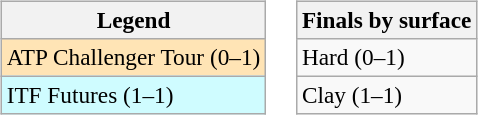<table>
<tr valign=top>
<td><br><table class="wikitable" style=font-size:97%>
<tr>
<th>Legend</th>
</tr>
<tr style="background:moccasin;">
<td>ATP Challenger Tour (0–1)</td>
</tr>
<tr style="background:#cffcff;">
<td>ITF Futures (1–1)</td>
</tr>
</table>
</td>
<td><br><table class="wikitable" style=font-size:97%>
<tr>
<th>Finals by surface</th>
</tr>
<tr>
<td>Hard (0–1)</td>
</tr>
<tr>
<td>Clay (1–1)</td>
</tr>
</table>
</td>
</tr>
</table>
